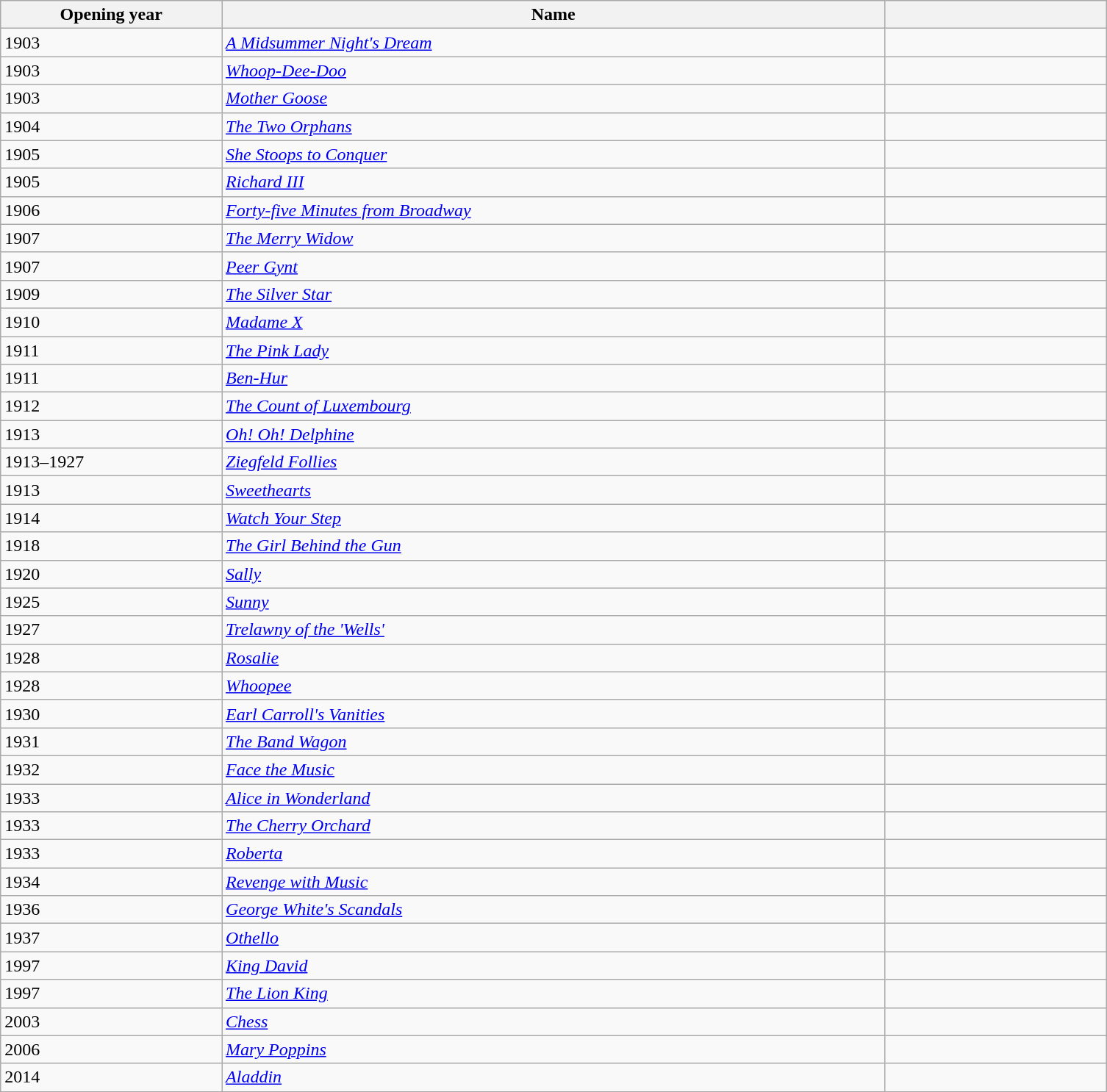<table class="wikitable sortable collapsible">
<tr>
<th width=10% scope="col">Opening year</th>
<th width=30% scope="col">Name</th>
<th width=10% scope="col"  class="unsortable"></th>
</tr>
<tr>
<td>1903</td>
<td><em><a href='#'>A Midsummer Night's Dream</a></em></td>
<td></td>
</tr>
<tr>
<td>1903</td>
<td><em><a href='#'>Whoop-Dee-Doo</a></em></td>
<td></td>
</tr>
<tr>
<td>1903</td>
<td><em><a href='#'>Mother Goose</a></em></td>
<td></td>
</tr>
<tr>
<td>1904</td>
<td><em><a href='#'>The Two Orphans</a></em></td>
<td></td>
</tr>
<tr>
<td>1905</td>
<td><em><a href='#'>She Stoops to Conquer</a></em></td>
<td></td>
</tr>
<tr>
<td>1905</td>
<td><em><a href='#'>Richard III</a></em></td>
<td></td>
</tr>
<tr>
<td>1906</td>
<td><em><a href='#'>Forty-five Minutes from Broadway</a></em></td>
<td></td>
</tr>
<tr>
<td>1907</td>
<td><em><a href='#'>The Merry Widow</a></em></td>
<td></td>
</tr>
<tr>
<td>1907</td>
<td><em><a href='#'>Peer Gynt</a></em></td>
<td></td>
</tr>
<tr>
<td>1909</td>
<td><em><a href='#'>The Silver Star</a></em></td>
<td></td>
</tr>
<tr>
<td>1910</td>
<td><em><a href='#'>Madame X</a></em></td>
<td></td>
</tr>
<tr>
<td>1911</td>
<td><em><a href='#'>The Pink Lady</a></em></td>
<td></td>
</tr>
<tr>
<td>1911</td>
<td><em><a href='#'>Ben-Hur</a></em></td>
<td></td>
</tr>
<tr>
<td>1912</td>
<td><em><a href='#'>The Count of Luxembourg</a></em></td>
<td></td>
</tr>
<tr>
<td>1913</td>
<td><em><a href='#'>Oh! Oh! Delphine</a></em></td>
<td></td>
</tr>
<tr>
<td>1913–1927</td>
<td><em><a href='#'>Ziegfeld Follies</a></em></td>
<td></td>
</tr>
<tr>
<td>1913</td>
<td><em><a href='#'>Sweethearts</a></em></td>
<td></td>
</tr>
<tr>
<td>1914</td>
<td><em><a href='#'>Watch Your Step</a></em></td>
<td></td>
</tr>
<tr>
<td>1918</td>
<td><em><a href='#'>The Girl Behind the Gun</a></em></td>
<td></td>
</tr>
<tr>
<td>1920</td>
<td><em><a href='#'>Sally</a></em></td>
<td></td>
</tr>
<tr>
<td>1925</td>
<td><em><a href='#'>Sunny</a></em></td>
<td></td>
</tr>
<tr>
<td>1927</td>
<td><em><a href='#'>Trelawny of the 'Wells'</a></em></td>
<td></td>
</tr>
<tr>
<td>1928</td>
<td><em><a href='#'>Rosalie</a></em></td>
<td></td>
</tr>
<tr>
<td>1928</td>
<td><em><a href='#'>Whoopee</a></em></td>
<td></td>
</tr>
<tr>
<td>1930</td>
<td><em><a href='#'>Earl Carroll's Vanities</a></em></td>
<td></td>
</tr>
<tr>
<td>1931</td>
<td><em><a href='#'>The Band Wagon</a></em></td>
<td></td>
</tr>
<tr>
<td>1932</td>
<td><em><a href='#'>Face the Music</a></em></td>
<td></td>
</tr>
<tr>
<td>1933</td>
<td><em><a href='#'>Alice in Wonderland</a></em></td>
<td></td>
</tr>
<tr>
<td>1933</td>
<td><em><a href='#'>The Cherry Orchard</a></em></td>
<td></td>
</tr>
<tr>
<td>1933</td>
<td><em><a href='#'>Roberta</a></em></td>
<td></td>
</tr>
<tr>
<td>1934</td>
<td><em><a href='#'>Revenge with Music</a></em></td>
<td></td>
</tr>
<tr>
<td>1936</td>
<td><em><a href='#'>George White's Scandals</a></em></td>
<td></td>
</tr>
<tr>
<td>1937</td>
<td><em><a href='#'>Othello</a></em></td>
<td></td>
</tr>
<tr>
<td>1997</td>
<td><em><a href='#'>King David</a></em></td>
<td></td>
</tr>
<tr>
<td>1997</td>
<td><em><a href='#'>The Lion King</a></em></td>
<td></td>
</tr>
<tr>
<td>2003</td>
<td><em><a href='#'>Chess</a></em></td>
<td></td>
</tr>
<tr>
<td>2006</td>
<td><em><a href='#'>Mary Poppins</a></em></td>
<td></td>
</tr>
<tr>
<td>2014</td>
<td><em><a href='#'>Aladdin</a></em></td>
<td></td>
</tr>
</table>
